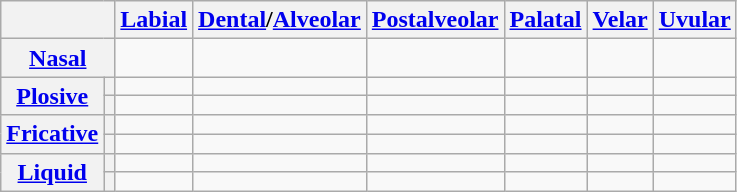<table class="wikitable" style="text-align:center;">
<tr>
<th colspan="2"></th>
<th><a href='#'>Labial</a></th>
<th><a href='#'>Dental</a>/<a href='#'>Alveolar</a></th>
<th><a href='#'>Postalveolar</a></th>
<th><a href='#'>Palatal</a></th>
<th><a href='#'>Velar</a></th>
<th><a href='#'>Uvular</a></th>
</tr>
<tr>
<th colspan="2"><a href='#'>Nasal</a></th>
<td></td>
<td></td>
<td></td>
<td></td>
<td></td>
<td></td>
</tr>
<tr>
<th rowspan="2"><a href='#'>Plosive</a></th>
<th></th>
<td></td>
<td></td>
<td></td>
<td></td>
<td></td>
<td></td>
</tr>
<tr>
<th></th>
<td></td>
<td></td>
<td></td>
<td></td>
<td></td>
<td></td>
</tr>
<tr>
<th rowspan="2"><a href='#'>Fricative</a></th>
<th></th>
<td></td>
<td></td>
<td></td>
<td></td>
<td></td>
<td></td>
</tr>
<tr>
<th></th>
<td></td>
<td></td>
<td></td>
<td></td>
<td></td>
<td></td>
</tr>
<tr>
<th rowspan="2"><a href='#'>Liquid</a></th>
<th></th>
<td></td>
<td></td>
<td></td>
<td></td>
<td></td>
<td></td>
</tr>
<tr>
<th></th>
<td></td>
<td></td>
<td></td>
<td></td>
<td></td>
<td></td>
</tr>
</table>
